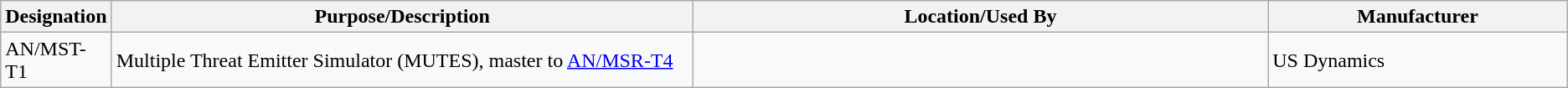<table class="wikitable sortable">
<tr>
<th scope="col">Designation</th>
<th scope="col" style="width: 500px;">Purpose/Description</th>
<th scope="col" style="width: 500px;">Location/Used By</th>
<th scope="col" style="width: 250px;">Manufacturer</th>
</tr>
<tr>
<td>AN/MST-T1</td>
<td>Multiple Threat Emitter Simulator (MUTES), master to <a href='#'>AN/MSR-T4</a></td>
<td></td>
<td>US Dynamics</td>
</tr>
</table>
